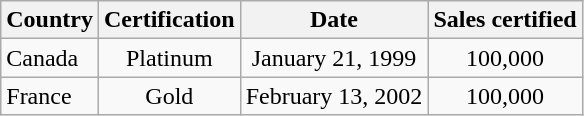<table class="wikitable sortable">
<tr>
<th bgcolor="#ebf5ff">Country</th>
<th bgcolor="#ebf5ff">Certification</th>
<th bgcolor="#ebf5ff">Date</th>
<th bgcolor="#ebf5ff">Sales certified</th>
</tr>
<tr>
<td>Canada</td>
<td align="center">Platinum</td>
<td align="center">January 21, 1999</td>
<td align="center">100,000</td>
</tr>
<tr>
<td>France</td>
<td align="center">Gold</td>
<td align="center">February 13, 2002</td>
<td align="center">100,000</td>
</tr>
</table>
